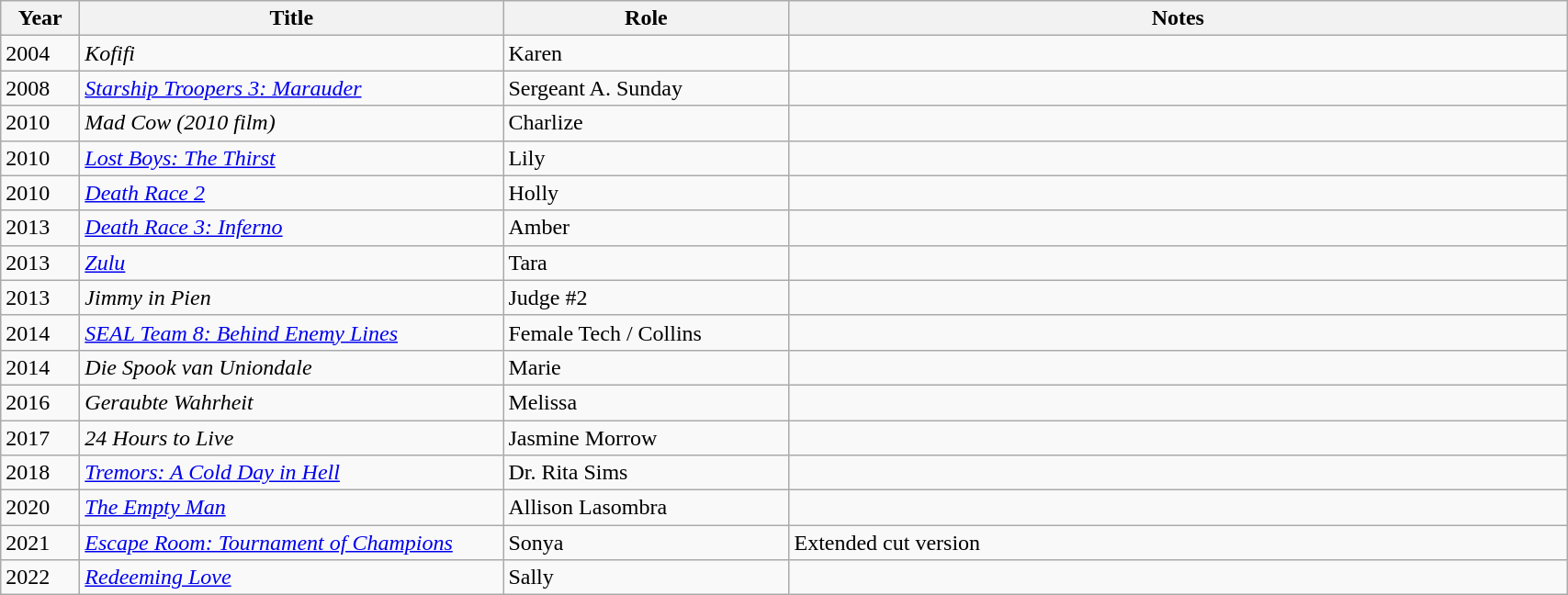<table class="wikitable sortable" width="90%">
<tr>
<th style="width:50px">Year</th>
<th style="width:300px">Title</th>
<th style="width:200px">Role</th>
<th class="unsortable">Notes</th>
</tr>
<tr>
<td>2004</td>
<td><em>Kofifi</em></td>
<td>Karen</td>
<td></td>
</tr>
<tr>
<td>2008</td>
<td><em><a href='#'>Starship Troopers 3: Marauder</a></em></td>
<td>Sergeant A. Sunday</td>
<td></td>
</tr>
<tr>
<td>2010</td>
<td><em>Mad Cow (2010 film)</em></td>
<td>Charlize</td>
<td></td>
</tr>
<tr>
<td>2010</td>
<td><em><a href='#'>Lost Boys: The Thirst</a></em></td>
<td>Lily</td>
<td></td>
</tr>
<tr>
<td>2010</td>
<td><em><a href='#'>Death Race 2</a></em></td>
<td>Holly</td>
<td></td>
</tr>
<tr>
<td>2013</td>
<td><em><a href='#'>Death Race 3: Inferno</a></em></td>
<td>Amber</td>
<td></td>
</tr>
<tr>
<td>2013</td>
<td><em><a href='#'>Zulu</a></em></td>
<td>Tara</td>
<td></td>
</tr>
<tr>
<td>2013</td>
<td><em>Jimmy in Pien</em></td>
<td>Judge #2</td>
<td></td>
</tr>
<tr>
<td>2014</td>
<td><em><a href='#'>SEAL Team 8: Behind Enemy Lines</a></em></td>
<td>Female Tech / Collins</td>
<td></td>
</tr>
<tr>
<td>2014</td>
<td><em>Die Spook van Uniondale</em></td>
<td>Marie</td>
<td></td>
</tr>
<tr>
<td>2016</td>
<td><em>Geraubte Wahrheit</em></td>
<td>Melissa</td>
<td></td>
</tr>
<tr>
<td>2017</td>
<td><em>24 Hours to Live</em></td>
<td>Jasmine Morrow</td>
<td></td>
</tr>
<tr>
<td>2018</td>
<td><em><a href='#'>Tremors: A Cold Day in Hell</a></em></td>
<td>Dr. Rita Sims</td>
<td></td>
</tr>
<tr>
<td>2020</td>
<td><em><a href='#'>The Empty Man</a></em></td>
<td>Allison Lasombra</td>
<td></td>
</tr>
<tr>
<td>2021</td>
<td><em><a href='#'>Escape Room: Tournament of Champions</a></em></td>
<td>Sonya</td>
<td>Extended cut version</td>
</tr>
<tr>
<td>2022</td>
<td><a href='#'><em>Redeeming Love</em></a></td>
<td>Sally</td>
</tr>
</table>
